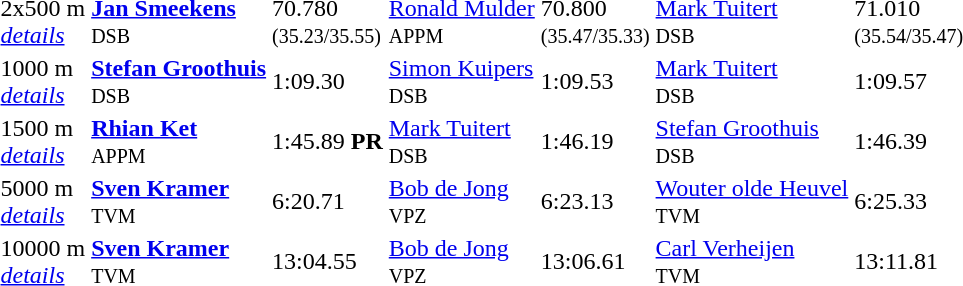<table>
<tr>
<td>2x500 m<br><a href='#'><em>details</em></a></td>
<td><strong><a href='#'>Jan Smeekens</a></strong><br><small>DSB</small></td>
<td>70.780<br><small>(35.23/35.55)</small></td>
<td><a href='#'>Ronald Mulder</a><br><small>APPM</small></td>
<td>70.800<br><small>(35.47/35.33)</small></td>
<td><a href='#'>Mark Tuitert</a><br><small>DSB</small></td>
<td>71.010<br><small>(35.54/35.47)</small></td>
</tr>
<tr>
<td>1000 m<br><a href='#'><em>details</em></a></td>
<td><strong><a href='#'>Stefan Groothuis</a></strong><br><small>DSB</small></td>
<td>1:09.30</td>
<td><a href='#'>Simon Kuipers</a><br><small>DSB</small></td>
<td>1:09.53</td>
<td><a href='#'>Mark Tuitert</a><br><small>DSB</small></td>
<td>1:09.57</td>
</tr>
<tr>
<td>1500 m<br><a href='#'><em>details</em></a></td>
<td><strong><a href='#'>Rhian Ket</a></strong><br><small>APPM</small></td>
<td>1:45.89 <strong>PR</strong></td>
<td><a href='#'>Mark Tuitert</a><br><small>DSB</small></td>
<td>1:46.19</td>
<td><a href='#'>Stefan Groothuis</a><br><small>DSB</small></td>
<td>1:46.39</td>
</tr>
<tr>
<td>5000 m<br><a href='#'><em>details</em></a></td>
<td><strong><a href='#'>Sven Kramer</a></strong><br><small>TVM</small></td>
<td>6:20.71</td>
<td><a href='#'>Bob de Jong</a><br><small>VPZ</small></td>
<td>6:23.13</td>
<td><a href='#'>Wouter olde Heuvel</a><br><small>TVM</small></td>
<td>6:25.33</td>
</tr>
<tr>
<td>10000 m<br><a href='#'><em>details</em></a></td>
<td><strong><a href='#'>Sven Kramer</a></strong><br><small>TVM</small></td>
<td>13:04.55</td>
<td><a href='#'>Bob de Jong</a><br><small>VPZ</small></td>
<td>13:06.61</td>
<td><a href='#'>Carl Verheijen</a><br><small>TVM</small></td>
<td>13:11.81</td>
</tr>
</table>
